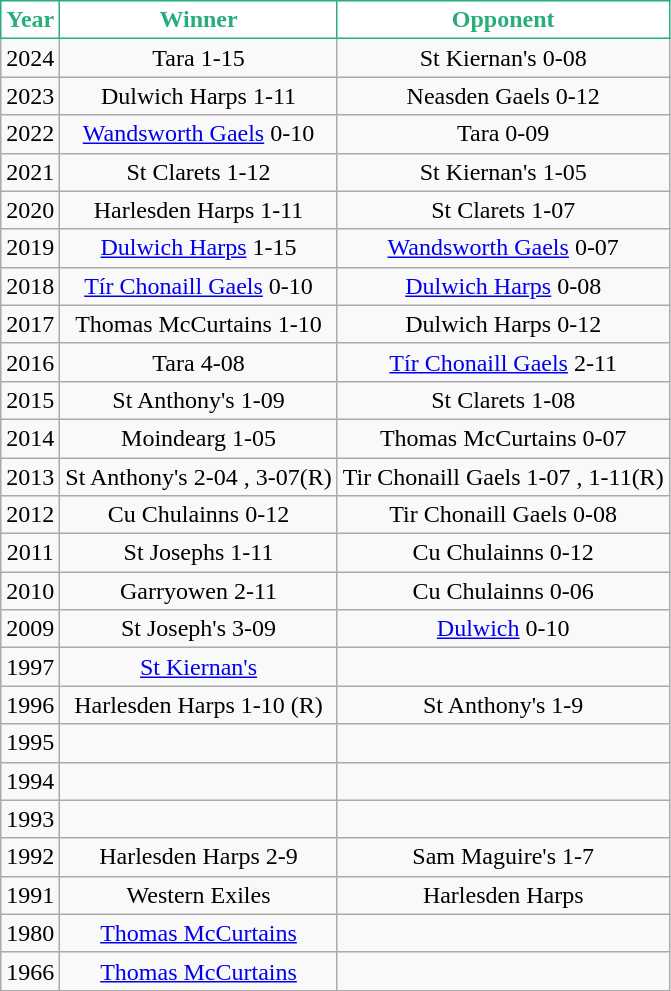<table class="wikitable" style="text-align:center;">
<tr>
<th style="background:white;color:#28AE7B;border:1px solid #28AE7B">Year</th>
<th style="background:white;color:#28AE7B;border:1px solid #28AE7B">Winner</th>
<th style="background:white;color:#28AE7B;border:1px solid #28AE7B">Opponent</th>
</tr>
<tr>
<td>2024</td>
<td>Tara 1-15</td>
<td>St Kiernan's 0-08</td>
</tr>
<tr>
<td>2023</td>
<td>Dulwich Harps 1-11</td>
<td>Neasden Gaels 0-12</td>
</tr>
<tr>
<td>2022</td>
<td><a href='#'>Wandsworth Gaels</a> 0-10</td>
<td>Tara 0-09</td>
</tr>
<tr>
<td>2021</td>
<td>St Clarets 1-12</td>
<td>St Kiernan's 1-05</td>
</tr>
<tr>
<td>2020</td>
<td>Harlesden Harps 1-11</td>
<td>St Clarets 1-07</td>
</tr>
<tr>
<td>2019</td>
<td><a href='#'>Dulwich Harps</a> 1-15</td>
<td><a href='#'>Wandsworth Gaels</a> 0-07</td>
</tr>
<tr>
<td>2018</td>
<td><a href='#'>Tír Chonaill Gaels</a> 0-10</td>
<td><a href='#'>Dulwich Harps</a> 0-08</td>
</tr>
<tr>
<td>2017</td>
<td>Thomas McCurtains 1-10</td>
<td>Dulwich Harps 0-12</td>
</tr>
<tr>
<td>2016</td>
<td>Tara 4-08</td>
<td><a href='#'>Tír Chonaill Gaels</a> 2-11</td>
</tr>
<tr>
<td>2015</td>
<td>St Anthony's 1-09</td>
<td>St Clarets 1-08</td>
</tr>
<tr>
<td>2014</td>
<td>Moindearg 1-05</td>
<td>Thomas McCurtains 0-07</td>
</tr>
<tr>
<td>2013</td>
<td>St Anthony's 2-04 , 3-07(R)</td>
<td>Tir Chonaill Gaels 1-07 , 1-11(R)</td>
</tr>
<tr>
<td>2012</td>
<td>Cu Chulainns 0-12</td>
<td>Tir Chonaill Gaels 0-08</td>
</tr>
<tr>
<td>2011</td>
<td>St Josephs 1-11</td>
<td>Cu Chulainns 0-12</td>
</tr>
<tr>
<td>2010</td>
<td>Garryowen 2-11</td>
<td>Cu Chulainns 0-06</td>
</tr>
<tr>
<td>2009</td>
<td>St Joseph's 3-09</td>
<td><a href='#'>Dulwich</a> 0-10</td>
</tr>
<tr>
<td>1997</td>
<td><a href='#'>St Kiernan's</a></td>
</tr>
<tr>
<td>1996</td>
<td>Harlesden Harps 1-10 (R)</td>
<td>St Anthony's 1-9</td>
</tr>
<tr>
<td>1995</td>
<td></td>
<td></td>
</tr>
<tr>
<td>1994</td>
<td></td>
<td></td>
</tr>
<tr>
<td>1993</td>
<td></td>
<td></td>
</tr>
<tr>
<td>1992</td>
<td>Harlesden Harps 2-9</td>
<td>Sam Maguire's 1-7</td>
</tr>
<tr>
<td>1991</td>
<td>Western Exiles</td>
<td>Harlesden Harps</td>
</tr>
<tr>
<td>1980</td>
<td><a href='#'>Thomas McCurtains</a></td>
<td></td>
</tr>
<tr>
<td>1966</td>
<td><a href='#'>Thomas McCurtains</a></td>
<td></td>
</tr>
</table>
